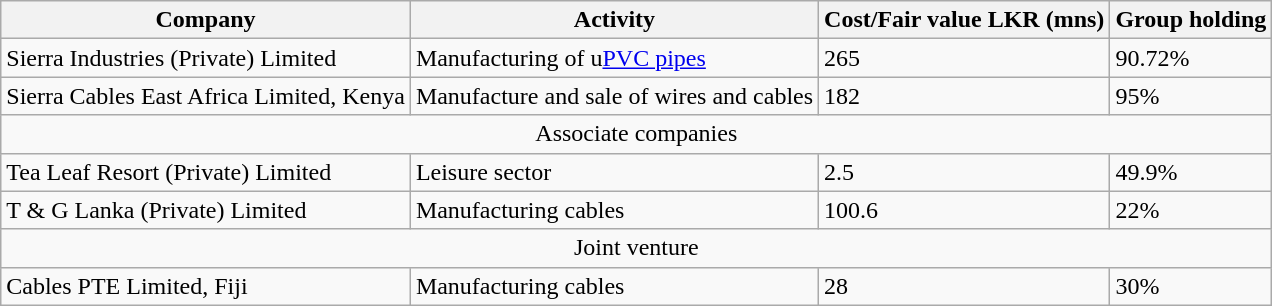<table class="wikitable">
<tr>
<th>Company</th>
<th>Activity</th>
<th>Cost/Fair value LKR (mns)</th>
<th>Group holding</th>
</tr>
<tr>
<td>Sierra Industries (Private) Limited</td>
<td>Manufacturing of u<a href='#'>PVC pipes</a></td>
<td>265</td>
<td>90.72%</td>
</tr>
<tr>
<td>Sierra Cables East Africa Limited, Kenya</td>
<td>Manufacture and sale of wires and cables</td>
<td>182</td>
<td>95%</td>
</tr>
<tr>
<td style="text-align:center;" colspan="4">Associate companies</td>
</tr>
<tr>
<td>Tea Leaf Resort (Private) Limited</td>
<td>Leisure sector</td>
<td>2.5</td>
<td>49.9%</td>
</tr>
<tr>
<td>T & G Lanka (Private) Limited</td>
<td>Manufacturing cables</td>
<td>100.6</td>
<td>22%</td>
</tr>
<tr>
<td style="text-align:center;" colspan="4">Joint venture</td>
</tr>
<tr>
<td>Cables PTE Limited, Fiji</td>
<td>Manufacturing cables</td>
<td>28</td>
<td>30%</td>
</tr>
</table>
